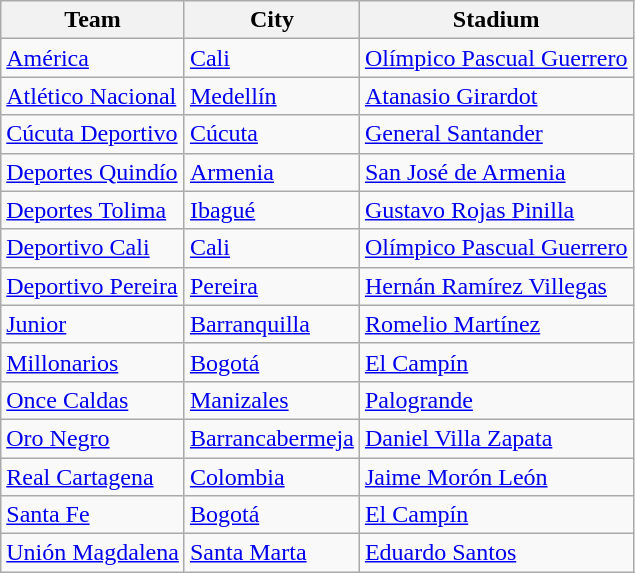<table class="wikitable sortable">
<tr>
<th>Team</th>
<th>City</th>
<th>Stadium</th>
</tr>
<tr>
<td><a href='#'>América</a></td>
<td><a href='#'>Cali</a></td>
<td><a href='#'>Olímpico Pascual Guerrero</a></td>
</tr>
<tr>
<td><a href='#'>Atlético Nacional</a></td>
<td><a href='#'>Medellín</a></td>
<td><a href='#'>Atanasio Girardot</a></td>
</tr>
<tr>
<td><a href='#'>Cúcuta Deportivo</a></td>
<td><a href='#'>Cúcuta</a></td>
<td><a href='#'>General Santander</a></td>
</tr>
<tr>
<td><a href='#'>Deportes Quindío</a></td>
<td><a href='#'>Armenia</a></td>
<td><a href='#'>San José de Armenia</a></td>
</tr>
<tr>
<td><a href='#'>Deportes Tolima</a></td>
<td><a href='#'>Ibagué</a></td>
<td><a href='#'>Gustavo Rojas Pinilla</a></td>
</tr>
<tr>
<td><a href='#'>Deportivo Cali</a></td>
<td><a href='#'>Cali</a></td>
<td><a href='#'>Olímpico Pascual Guerrero</a></td>
</tr>
<tr>
<td><a href='#'>Deportivo Pereira</a></td>
<td><a href='#'>Pereira</a></td>
<td><a href='#'>Hernán Ramírez Villegas</a></td>
</tr>
<tr>
<td><a href='#'>Junior</a></td>
<td><a href='#'>Barranquilla</a></td>
<td><a href='#'>Romelio Martínez</a></td>
</tr>
<tr>
<td><a href='#'>Millonarios</a></td>
<td><a href='#'>Bogotá</a></td>
<td><a href='#'>El Campín</a></td>
</tr>
<tr>
<td><a href='#'>Once Caldas</a></td>
<td><a href='#'>Manizales</a></td>
<td><a href='#'>Palogrande</a></td>
</tr>
<tr>
<td><a href='#'>Oro Negro</a></td>
<td><a href='#'>Barrancabermeja</a></td>
<td><a href='#'>Daniel Villa Zapata</a></td>
</tr>
<tr>
<td><a href='#'>Real Cartagena</a></td>
<td><a href='#'>Colombia</a></td>
<td><a href='#'>Jaime Morón León</a></td>
</tr>
<tr>
<td><a href='#'>Santa Fe</a></td>
<td><a href='#'>Bogotá</a></td>
<td><a href='#'>El Campín</a></td>
</tr>
<tr>
<td><a href='#'>Unión Magdalena</a></td>
<td><a href='#'>Santa Marta</a></td>
<td><a href='#'>Eduardo Santos</a></td>
</tr>
</table>
